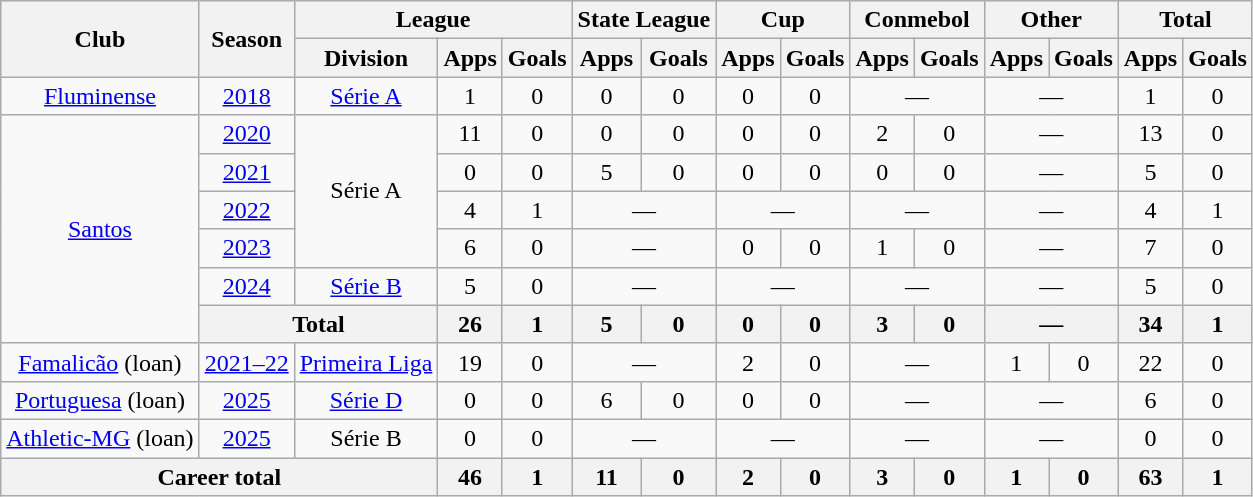<table class="wikitable" style="text-align: center;">
<tr>
<th rowspan="2">Club</th>
<th rowspan="2">Season</th>
<th colspan="3">League</th>
<th colspan="2">State League</th>
<th colspan="2">Cup</th>
<th colspan="2">Conmebol</th>
<th colspan="2">Other</th>
<th colspan="2">Total</th>
</tr>
<tr>
<th>Division</th>
<th>Apps</th>
<th>Goals</th>
<th>Apps</th>
<th>Goals</th>
<th>Apps</th>
<th>Goals</th>
<th>Apps</th>
<th>Goals</th>
<th>Apps</th>
<th>Goals</th>
<th>Apps</th>
<th>Goals</th>
</tr>
<tr>
<td valign="center"><a href='#'>Fluminense</a></td>
<td><a href='#'>2018</a></td>
<td><a href='#'>Série A</a></td>
<td>1</td>
<td>0</td>
<td>0</td>
<td>0</td>
<td>0</td>
<td>0</td>
<td colspan="2">—</td>
<td colspan="2">—</td>
<td>1</td>
<td>0</td>
</tr>
<tr>
<td rowspan="6"><a href='#'>Santos</a></td>
<td><a href='#'>2020</a></td>
<td rowspan="4">Série A</td>
<td>11</td>
<td>0</td>
<td>0</td>
<td>0</td>
<td>0</td>
<td>0</td>
<td>2</td>
<td>0</td>
<td colspan="2">—</td>
<td>13</td>
<td>0</td>
</tr>
<tr>
<td><a href='#'>2021</a></td>
<td>0</td>
<td>0</td>
<td>5</td>
<td>0</td>
<td>0</td>
<td>0</td>
<td>0</td>
<td>0</td>
<td colspan="2">—</td>
<td>5</td>
<td>0</td>
</tr>
<tr>
<td><a href='#'>2022</a></td>
<td>4</td>
<td>1</td>
<td colspan="2">—</td>
<td colspan="2">—</td>
<td colspan="2">—</td>
<td colspan="2">—</td>
<td>4</td>
<td>1</td>
</tr>
<tr>
<td><a href='#'>2023</a></td>
<td>6</td>
<td>0</td>
<td colspan="2">—</td>
<td>0</td>
<td>0</td>
<td>1</td>
<td>0</td>
<td colspan="2">—</td>
<td>7</td>
<td>0</td>
</tr>
<tr>
<td><a href='#'>2024</a></td>
<td><a href='#'>Série B</a></td>
<td>5</td>
<td>0</td>
<td colspan="2">—</td>
<td colspan="2">—</td>
<td colspan="2">—</td>
<td colspan="2">—</td>
<td>5</td>
<td>0</td>
</tr>
<tr>
<th colspan="2">Total</th>
<th>26</th>
<th>1</th>
<th>5</th>
<th>0</th>
<th>0</th>
<th>0</th>
<th>3</th>
<th>0</th>
<th colspan="2">—</th>
<th>34</th>
<th>1</th>
</tr>
<tr>
<td valign="center"><a href='#'>Famalicão</a> (loan)</td>
<td><a href='#'>2021–22</a></td>
<td><a href='#'>Primeira Liga</a></td>
<td>19</td>
<td>0</td>
<td colspan="2">—</td>
<td>2</td>
<td>0</td>
<td colspan="2">—</td>
<td>1</td>
<td>0</td>
<td>22</td>
<td>0</td>
</tr>
<tr>
<td valign="center"><a href='#'>Portuguesa</a> (loan)</td>
<td><a href='#'>2025</a></td>
<td><a href='#'>Série D</a></td>
<td>0</td>
<td>0</td>
<td>6</td>
<td>0</td>
<td>0</td>
<td>0</td>
<td colspan="2">—</td>
<td colspan="2">—</td>
<td>6</td>
<td>0</td>
</tr>
<tr>
<td valign="center"><a href='#'>Athletic-MG</a> (loan)</td>
<td><a href='#'>2025</a></td>
<td>Série B</td>
<td>0</td>
<td>0</td>
<td colspan="2">—</td>
<td colspan="2">—</td>
<td colspan="2">—</td>
<td colspan="2">—</td>
<td>0</td>
<td>0</td>
</tr>
<tr>
<th colspan="3"><strong>Career total</strong></th>
<th>46</th>
<th>1</th>
<th>11</th>
<th>0</th>
<th>2</th>
<th>0</th>
<th>3</th>
<th>0</th>
<th>1</th>
<th>0</th>
<th>63</th>
<th>1</th>
</tr>
</table>
